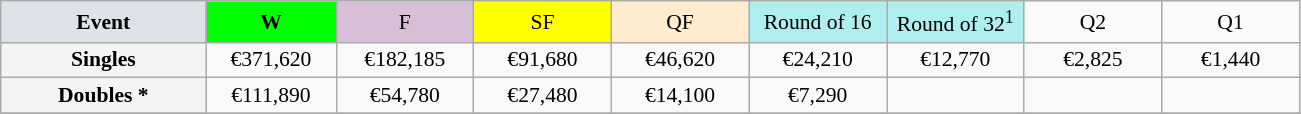<table class=wikitable style=font-size:90%;text-align:center>
<tr>
<td style="width:130px; background:#dfe2e9;"><strong>Event</strong></td>
<td style="width:80px; background:lime;"><strong>W</strong></td>
<td style="width:85px; background:thistle;">F</td>
<td style="width:85px; background:#ff0;">SF</td>
<td style="width:85px; background:#ffebcd;">QF</td>
<td style="width:85px; background:#afeeee;">Round of 16</td>
<td style="width:85px; background:#afeeee;">Round of 32<sup>1</sup></td>
<td width=85>Q2</td>
<td width=85>Q1</td>
</tr>
<tr>
<td style="background:#f4f4f4;"><strong>Singles</strong></td>
<td>€371,620</td>
<td>€182,185</td>
<td>€91,680</td>
<td>€46,620</td>
<td>€24,210</td>
<td>€12,770</td>
<td>€2,825</td>
<td>€1,440</td>
</tr>
<tr>
<td style="background:#f4f4f4;"><strong>Doubles *</strong></td>
<td>€111,890</td>
<td>€54,780</td>
<td>€27,480</td>
<td>€14,100</td>
<td>€7,290</td>
<td></td>
<td></td>
<td></td>
</tr>
<tr>
</tr>
</table>
